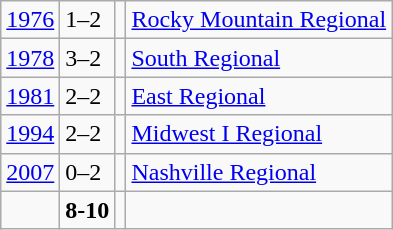<table class="wikitable">
<tr>
<td><a href='#'>1976</a></td>
<td>1–2</td>
<td></td>
<td><a href='#'>Rocky Mountain Regional</a></td>
</tr>
<tr>
<td><a href='#'>1978</a></td>
<td>3–2</td>
<td></td>
<td><a href='#'>South Regional</a></td>
</tr>
<tr>
<td><a href='#'>1981</a></td>
<td>2–2</td>
<td></td>
<td><a href='#'>East Regional</a></td>
</tr>
<tr>
<td><a href='#'>1994</a></td>
<td>2–2</td>
<td></td>
<td><a href='#'>Midwest I Regional</a></td>
</tr>
<tr>
<td><a href='#'>2007</a></td>
<td>0–2</td>
<td></td>
<td><a href='#'>Nashville Regional</a></td>
</tr>
<tr>
<td></td>
<td><strong>8-10</strong></td>
<td><strong></strong></td>
<td></td>
</tr>
</table>
